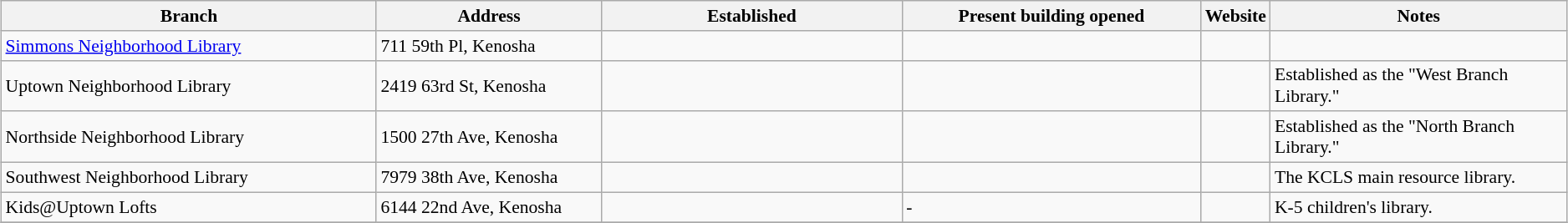<table class="wikitable" style="margin:0.5em; font-size:90%";>
<tr>
<th style="width: 25%;">Branch</th>
<th style="width: 15%;">Address</th>
<th style="width: 20%;">Established</th>
<th style="width: 20%;">Present building opened</th>
<th style="width: 0.25%;">Website</th>
<th style="width: 40%;">Notes</th>
</tr>
<tr>
<td><a href='#'>Simmons Neighborhood Library</a></td>
<td>711 59th Pl, Kenosha</td>
<td></td>
<td></td>
<td></td>
<td></td>
</tr>
<tr>
<td>Uptown Neighborhood Library</td>
<td>2419 63rd St, Kenosha</td>
<td></td>
<td></td>
<td></td>
<td>Established as the "West Branch Library."</td>
</tr>
<tr>
<td>Northside Neighborhood Library</td>
<td>1500 27th Ave, Kenosha</td>
<td></td>
<td></td>
<td></td>
<td>Established as the "North Branch Library."</td>
</tr>
<tr>
<td>Southwest Neighborhood Library</td>
<td>7979 38th Ave, Kenosha</td>
<td></td>
<td></td>
<td></td>
<td>The KCLS main resource library.</td>
</tr>
<tr>
<td>Kids@Uptown Lofts</td>
<td>6144 22nd Ave, Kenosha</td>
<td></td>
<td>-</td>
<td></td>
<td>K-5 children's library.</td>
</tr>
<tr>
</tr>
</table>
